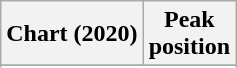<table class="wikitable sortable plainrowheaders" style="text-align:center">
<tr>
<th scope="col">Chart (2020)</th>
<th scope="col">Peak<br>position</th>
</tr>
<tr>
</tr>
<tr>
</tr>
<tr>
</tr>
</table>
